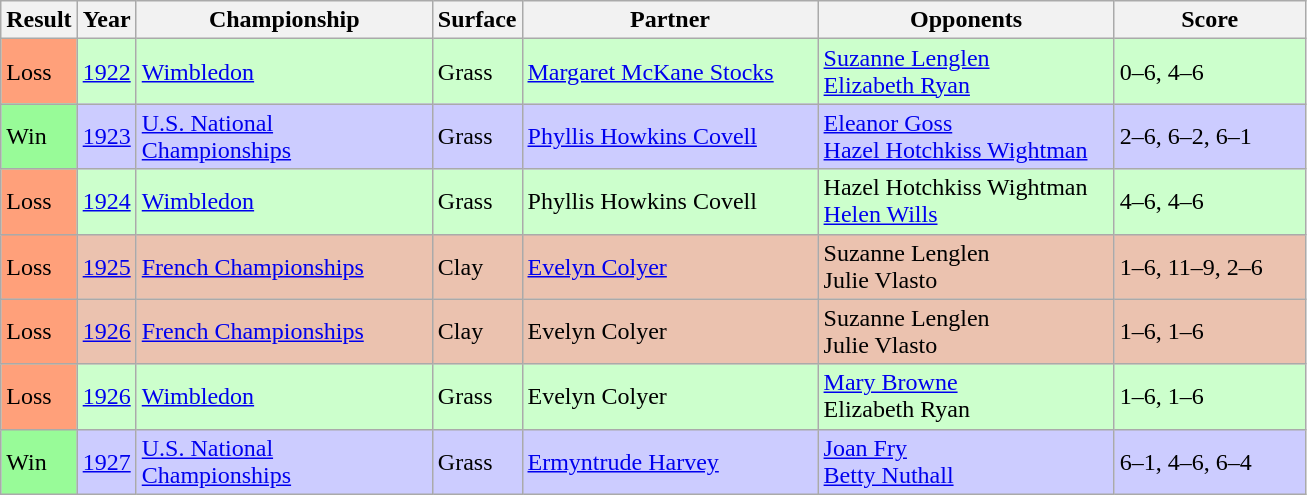<table class="sortable wikitable">
<tr>
<th style="width:40px">Result</th>
<th style="width:30px">Year</th>
<th style="width:190px">Championship</th>
<th style="width:50px">Surface</th>
<th style="width:190px">Partner</th>
<th style="width:190px">Opponents</th>
<th style="width:120px" class="unsortable">Score</th>
</tr>
<tr style="background:#cfc;">
<td style="background:#ffa07a;">Loss</td>
<td><a href='#'>1922</a></td>
<td><a href='#'>Wimbledon</a></td>
<td>Grass</td>
<td> <a href='#'>Margaret McKane Stocks</a></td>
<td> <a href='#'>Suzanne Lenglen</a><br> <a href='#'>Elizabeth Ryan</a></td>
<td>0–6, 4–6</td>
</tr>
<tr style="background:#ccf;">
<td style="background:#98fb98;">Win</td>
<td><a href='#'>1923</a></td>
<td><a href='#'>U.S. National Championships</a></td>
<td>Grass</td>
<td> <a href='#'>Phyllis Howkins Covell</a></td>
<td> <a href='#'>Eleanor Goss</a><br> <a href='#'>Hazel Hotchkiss Wightman</a></td>
<td>2–6, 6–2, 6–1</td>
</tr>
<tr style="background:#cfc;">
<td style="background:#ffa07a;">Loss</td>
<td><a href='#'>1924</a></td>
<td><a href='#'>Wimbledon</a></td>
<td>Grass</td>
<td> Phyllis Howkins Covell</td>
<td> Hazel Hotchkiss Wightman<br> <a href='#'>Helen Wills</a></td>
<td>4–6, 4–6</td>
</tr>
<tr style="background:#ebc2af;">
<td style="background:#ffa07a;">Loss</td>
<td><a href='#'>1925</a></td>
<td><a href='#'>French Championships</a></td>
<td>Clay</td>
<td> <a href='#'>Evelyn Colyer</a></td>
<td> Suzanne Lenglen<br> Julie Vlasto</td>
<td>1–6, 11–9, 2–6</td>
</tr>
<tr style="background:#ebc2af;">
<td style="background:#ffa07a;">Loss</td>
<td><a href='#'>1926</a></td>
<td><a href='#'>French Championships</a></td>
<td>Clay</td>
<td> Evelyn Colyer</td>
<td> Suzanne Lenglen<br>  Julie Vlasto</td>
<td>1–6, 1–6</td>
</tr>
<tr style="background:#cfc;">
<td style="background:#ffa07a;">Loss</td>
<td><a href='#'>1926</a></td>
<td><a href='#'>Wimbledon</a></td>
<td>Grass</td>
<td> Evelyn Colyer</td>
<td> <a href='#'>Mary Browne</a><br> Elizabeth Ryan</td>
<td>1–6, 1–6</td>
</tr>
<tr style="background:#ccf;">
<td style="background:#98fb98;">Win</td>
<td><a href='#'>1927</a></td>
<td><a href='#'>U.S. National Championships</a></td>
<td>Grass</td>
<td> <a href='#'>Ermyntrude Harvey</a></td>
<td> <a href='#'>Joan Fry</a><br> <a href='#'>Betty Nuthall</a></td>
<td>6–1, 4–6, 6–4</td>
</tr>
</table>
